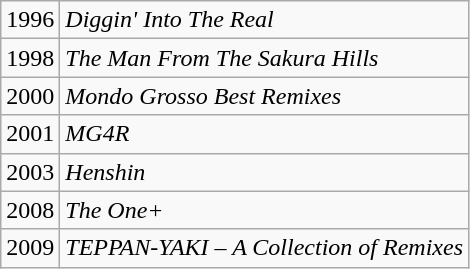<table class="wikitable">
<tr>
<td>1996</td>
<td><em>Diggin' Into The Real</em></td>
</tr>
<tr>
<td>1998</td>
<td><em>The Man From The Sakura Hills</em></td>
</tr>
<tr>
<td>2000</td>
<td><em>Mondo Grosso Best Remixes</em></td>
</tr>
<tr>
<td>2001</td>
<td><em>MG4R</em></td>
</tr>
<tr>
<td>2003</td>
<td><em>Henshin</em></td>
</tr>
<tr>
<td>2008</td>
<td><em>The One+</em></td>
</tr>
<tr>
<td>2009</td>
<td><em>TEPPAN-YAKI – A Collection of Remixes</em></td>
</tr>
</table>
